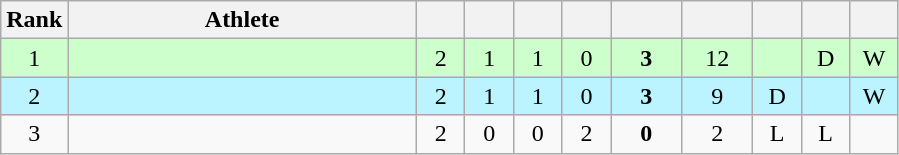<table class="wikitable" style="text-align: center;">
<tr>
<th width=25>Rank</th>
<th width=225>Athlete</th>
<th width=25></th>
<th width=25></th>
<th width=25></th>
<th width=25></th>
<th width=40></th>
<th width=40></th>
<th width=25></th>
<th width=25></th>
<th width=25></th>
</tr>
<tr bgcolor=ccffcc>
<td>1</td>
<td align=left></td>
<td>2</td>
<td>1</td>
<td>1</td>
<td>0</td>
<td><strong>3</strong></td>
<td>12</td>
<td></td>
<td>D</td>
<td>W</td>
</tr>
<tr bgcolor=bbf3ff>
<td>2</td>
<td align=left></td>
<td>2</td>
<td>1</td>
<td>1</td>
<td>0</td>
<td><strong>3</strong></td>
<td>9</td>
<td>D</td>
<td></td>
<td>W</td>
</tr>
<tr>
<td>3</td>
<td align=left></td>
<td>2</td>
<td>0</td>
<td>0</td>
<td>2</td>
<td><strong>0</strong></td>
<td>2</td>
<td>L</td>
<td>L</td>
<td></td>
</tr>
</table>
